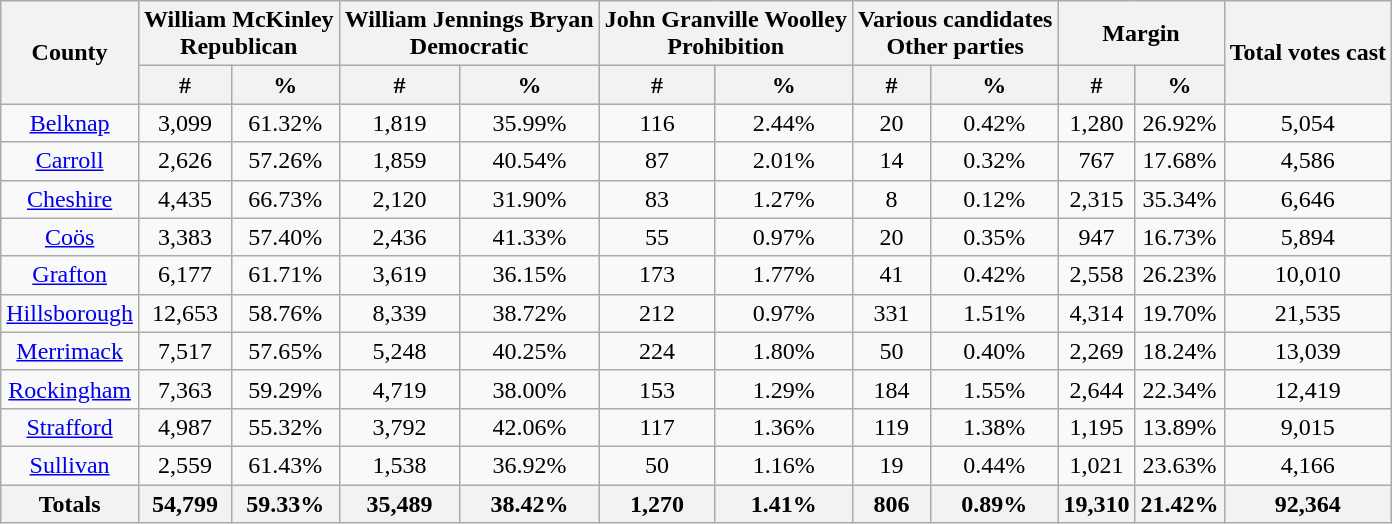<table class="wikitable sortable">
<tr>
<th rowspan="2">County</th>
<th colspan="2">William McKinley<br>Republican</th>
<th colspan="2">William Jennings Bryan<br>Democratic</th>
<th colspan="2">John Granville Woolley<br>Prohibition</th>
<th colspan="2">Various candidates<br>Other parties</th>
<th colspan="2">Margin</th>
<th rowspan="2">Total votes cast</th>
</tr>
<tr bgcolor="lightgrey">
<th data-sort-type="number">#</th>
<th data-sort-type="number">%</th>
<th data-sort-type="number">#</th>
<th data-sort-type="number">%</th>
<th data-sort-type="number">#</th>
<th data-sort-type="number">%</th>
<th data-sort-type="number">#</th>
<th data-sort-type="number">%</th>
<th data-sort-type="number">#</th>
<th data-sort-type="number">%</th>
</tr>
<tr style="text-align:center;">
<td><a href='#'>Belknap</a></td>
<td>3,099</td>
<td>61.32%</td>
<td>1,819</td>
<td>35.99%</td>
<td>116</td>
<td>2.44%</td>
<td>20</td>
<td>0.42%</td>
<td>1,280</td>
<td>26.92%</td>
<td>5,054</td>
</tr>
<tr style="text-align:center;">
<td><a href='#'>Carroll</a></td>
<td>2,626</td>
<td>57.26%</td>
<td>1,859</td>
<td>40.54%</td>
<td>87</td>
<td>2.01%</td>
<td>14</td>
<td>0.32%</td>
<td>767</td>
<td>17.68%</td>
<td>4,586</td>
</tr>
<tr style="text-align:center;">
<td><a href='#'>Cheshire</a></td>
<td>4,435</td>
<td>66.73%</td>
<td>2,120</td>
<td>31.90%</td>
<td>83</td>
<td>1.27%</td>
<td>8</td>
<td>0.12%</td>
<td>2,315</td>
<td>35.34%</td>
<td>6,646</td>
</tr>
<tr style="text-align:center;">
<td><a href='#'>Coös</a></td>
<td>3,383</td>
<td>57.40%</td>
<td>2,436</td>
<td>41.33%</td>
<td>55</td>
<td>0.97%</td>
<td>20</td>
<td>0.35%</td>
<td>947</td>
<td>16.73%</td>
<td>5,894</td>
</tr>
<tr style="text-align:center;">
<td><a href='#'>Grafton</a></td>
<td>6,177</td>
<td>61.71%</td>
<td>3,619</td>
<td>36.15%</td>
<td>173</td>
<td>1.77%</td>
<td>41</td>
<td>0.42%</td>
<td>2,558</td>
<td>26.23%</td>
<td>10,010</td>
</tr>
<tr style="text-align:center;">
<td><a href='#'>Hillsborough</a></td>
<td>12,653</td>
<td>58.76%</td>
<td>8,339</td>
<td>38.72%</td>
<td>212</td>
<td>0.97%</td>
<td>331</td>
<td>1.51%</td>
<td>4,314</td>
<td>19.70%</td>
<td>21,535</td>
</tr>
<tr style="text-align:center;">
<td><a href='#'>Merrimack</a></td>
<td>7,517</td>
<td>57.65%</td>
<td>5,248</td>
<td>40.25%</td>
<td>224</td>
<td>1.80%</td>
<td>50</td>
<td>0.40%</td>
<td>2,269</td>
<td>18.24%</td>
<td>13,039</td>
</tr>
<tr style="text-align:center;">
<td><a href='#'>Rockingham</a></td>
<td>7,363</td>
<td>59.29%</td>
<td>4,719</td>
<td>38.00%</td>
<td>153</td>
<td>1.29%</td>
<td>184</td>
<td>1.55%</td>
<td>2,644</td>
<td>22.34%</td>
<td>12,419</td>
</tr>
<tr style="text-align:center;">
<td><a href='#'>Strafford</a></td>
<td>4,987</td>
<td>55.32%</td>
<td>3,792</td>
<td>42.06%</td>
<td>117</td>
<td>1.36%</td>
<td>119</td>
<td>1.38%</td>
<td>1,195</td>
<td>13.89%</td>
<td>9,015</td>
</tr>
<tr style="text-align:center;">
<td><a href='#'>Sullivan</a></td>
<td>2,559</td>
<td>61.43%</td>
<td>1,538</td>
<td>36.92%</td>
<td>50</td>
<td>1.16%</td>
<td>19</td>
<td>0.44%</td>
<td>1,021</td>
<td>23.63%</td>
<td>4,166</td>
</tr>
<tr>
<th>Totals</th>
<th>54,799</th>
<th>59.33%</th>
<th>35,489</th>
<th>38.42%</th>
<th>1,270</th>
<th>1.41%</th>
<th>806</th>
<th>0.89%</th>
<th>19,310</th>
<th>21.42%</th>
<th>92,364</th>
</tr>
</table>
